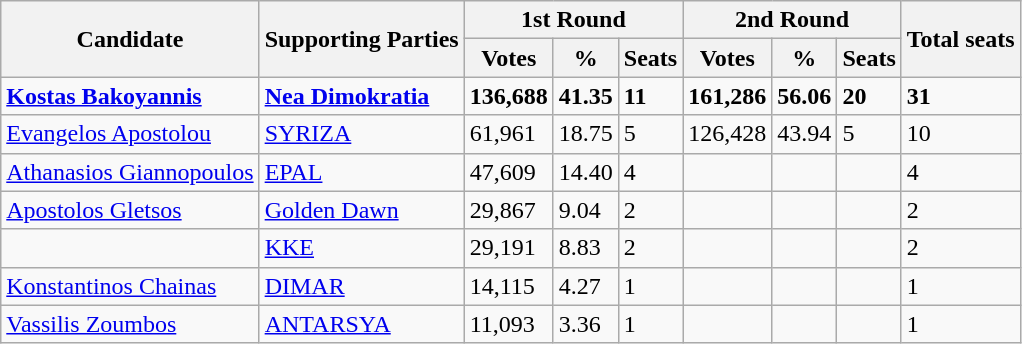<table class=wikitable>
<tr>
<th rowspan=2>Candidate</th>
<th rowspan=2>Supporting Parties</th>
<th colspan=3>1st Round</th>
<th colspan=3>2nd Round</th>
<th rowspan=2>Total seats</th>
</tr>
<tr>
<th>Votes</th>
<th>%</th>
<th>Seats</th>
<th>Votes</th>
<th>%</th>
<th>Seats</th>
</tr>
<tr style="font-weight: bold">
<td><a href='#'>Kostas Bakoyannis</a></td>
<td><a href='#'>Nea Dimokratia</a></td>
<td>136,688</td>
<td>41.35</td>
<td>11</td>
<td>161,286</td>
<td>56.06</td>
<td>20</td>
<td>31</td>
</tr>
<tr>
<td><a href='#'>Evangelos Apostolou</a></td>
<td><a href='#'>SYRIZA</a></td>
<td>61,961</td>
<td>18.75</td>
<td>5</td>
<td>126,428</td>
<td>43.94</td>
<td>5</td>
<td>10</td>
</tr>
<tr>
<td><a href='#'>Athanasios Giannopoulos</a></td>
<td><a href='#'>EPAL</a></td>
<td>47,609</td>
<td>14.40</td>
<td>4</td>
<td></td>
<td></td>
<td></td>
<td>4</td>
</tr>
<tr>
<td><a href='#'>Apostolos Gletsos</a></td>
<td><a href='#'>Golden Dawn</a></td>
<td>29,867</td>
<td>9.04</td>
<td>2</td>
<td></td>
<td></td>
<td></td>
<td>2</td>
</tr>
<tr>
<td></td>
<td><a href='#'>KKE</a></td>
<td>29,191</td>
<td>8.83</td>
<td>2</td>
<td></td>
<td></td>
<td></td>
<td>2</td>
</tr>
<tr>
<td><a href='#'>Konstantinos Chainas</a></td>
<td><a href='#'>DIMAR</a></td>
<td>14,115</td>
<td>4.27</td>
<td>1</td>
<td></td>
<td></td>
<td></td>
<td>1</td>
</tr>
<tr>
<td><a href='#'>Vassilis Zoumbos</a></td>
<td><a href='#'>ANTARSYA</a></td>
<td>11,093</td>
<td>3.36</td>
<td>1</td>
<td></td>
<td></td>
<td></td>
<td>1</td>
</tr>
</table>
